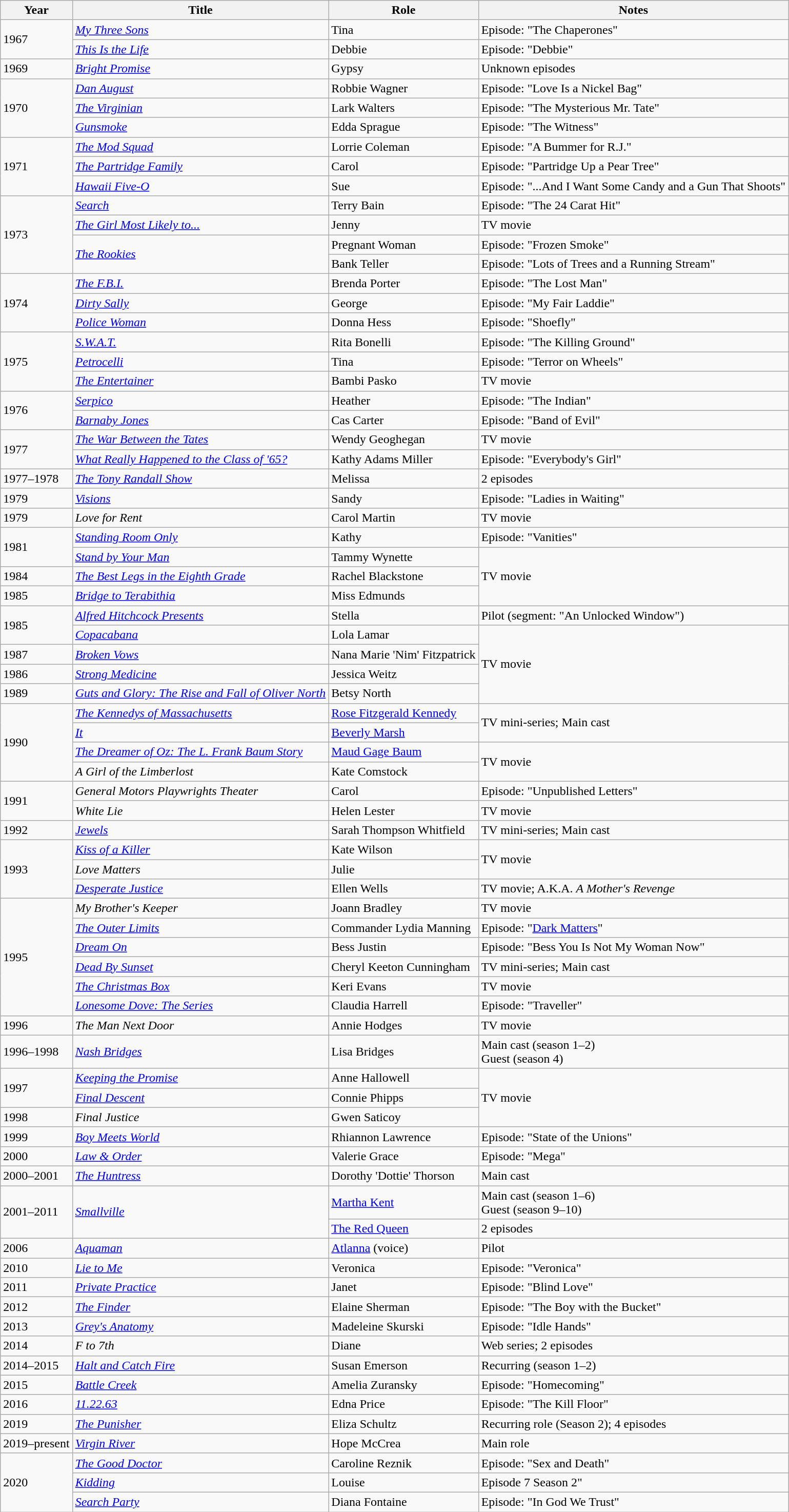<table class="wikitable sortable">
<tr>
<th>Year</th>
<th>Title</th>
<th>Role</th>
<th>Notes</th>
</tr>
<tr>
<td rowspan="2">1967</td>
<td><em><a href='#'>My Three Sons</a></em></td>
<td>Tina</td>
<td>Episode: "The Chaperones"</td>
</tr>
<tr>
<td><em><a href='#'>This Is the Life</a></em></td>
<td>Debbie</td>
<td>Episode: "Debbie"</td>
</tr>
<tr>
<td>1969</td>
<td><em><a href='#'>Bright Promise</a></em></td>
<td>Gypsy</td>
<td>Unknown episodes</td>
</tr>
<tr>
<td rowspan="3">1970</td>
<td><em><a href='#'>Dan August</a></em></td>
<td>Robbie Wagner</td>
<td>Episode: "Love Is a Nickel Bag"</td>
</tr>
<tr>
<td><em><a href='#'>The Virginian</a></em></td>
<td>Lark Walters</td>
<td>Episode: "The Mysterious Mr. Tate"</td>
</tr>
<tr>
<td><em><a href='#'>Gunsmoke</a></em></td>
<td>Edda Sprague</td>
<td>Episode: "The Witness"</td>
</tr>
<tr>
<td rowspan="3">1971</td>
<td><em><a href='#'>The Mod Squad</a></em></td>
<td>Lorrie Coleman</td>
<td>Episode: "A Bummer for R.J."</td>
</tr>
<tr>
<td><em><a href='#'>The Partridge Family</a></em></td>
<td>Carol</td>
<td>Episode: "Partridge Up a Pear Tree"</td>
</tr>
<tr>
<td><em><a href='#'>Hawaii Five-O</a></em></td>
<td>Sue</td>
<td>Episode: "...And I Want Some Candy and a Gun That Shoots"</td>
</tr>
<tr>
<td rowspan="4">1973</td>
<td><em><a href='#'>Search</a></em></td>
<td>Terry Bain</td>
<td>Episode: "The 24 Carat Hit"</td>
</tr>
<tr>
<td><em><a href='#'>The Girl Most Likely to...</a></em></td>
<td>Jenny</td>
<td>TV movie</td>
</tr>
<tr>
<td rowspan="2"><em><a href='#'>The Rookies</a></em></td>
<td>Pregnant Woman</td>
<td>Episode: "Frozen Smoke"</td>
</tr>
<tr>
<td>Bank Teller</td>
<td>Episode: "Lots of Trees and a Running Stream"</td>
</tr>
<tr>
<td rowspan="3">1974</td>
<td><em><a href='#'>The F.B.I.</a></em></td>
<td>Brenda Porter</td>
<td>Episode: "The Lost Man"</td>
</tr>
<tr>
<td><em><a href='#'>Dirty Sally</a></em></td>
<td>George</td>
<td>Episode: "My Fair Laddie"</td>
</tr>
<tr>
<td><em><a href='#'>Police Woman</a></em></td>
<td>Donna Hess</td>
<td>Episode: "Shoefly"</td>
</tr>
<tr>
<td rowspan="3">1975</td>
<td><em><a href='#'>S.W.A.T.</a></em></td>
<td>Rita Bonelli</td>
<td>Episode: "The Killing Ground"</td>
</tr>
<tr>
<td><em><a href='#'>Petrocelli</a></em></td>
<td>Tina</td>
<td>Episode: "Terror on Wheels"</td>
</tr>
<tr>
<td><em><a href='#'>The Entertainer</a></em></td>
<td>Bambi Pasko</td>
<td>TV movie</td>
</tr>
<tr>
<td rowspan="2">1976</td>
<td><em><a href='#'>Serpico</a></em></td>
<td>Heather</td>
<td>Episode: "The Indian"</td>
</tr>
<tr>
<td><em><a href='#'>Barnaby Jones</a></em></td>
<td>Cas Carter</td>
<td>Episode: "Band of Evil"</td>
</tr>
<tr>
<td rowspan="2">1977</td>
<td><em><a href='#'>The War Between the Tates</a></em></td>
<td>Wendy Geoghegan</td>
<td>TV movie</td>
</tr>
<tr>
<td><em><a href='#'>What Really Happened to the Class of '65?</a></em></td>
<td>Kathy Adams Miller</td>
<td>Episode: "Everybody's Girl"</td>
</tr>
<tr>
<td>1977–1978</td>
<td><em><a href='#'>The Tony Randall Show</a></em></td>
<td>Melissa</td>
<td>2 episodes</td>
</tr>
<tr>
<td>1979</td>
<td><em><a href='#'>Visions</a></em></td>
<td>Sandy</td>
<td>Episode: "Ladies in Waiting"</td>
</tr>
<tr>
<td>1979</td>
<td><em>Love for Rent</em></td>
<td>Carol Martin</td>
<td>TV movie</td>
</tr>
<tr>
<td rowspan="2">1981</td>
<td><em><a href='#'>Standing Room Only</a></em></td>
<td>Kathy</td>
<td>Episode: "Vanities"</td>
</tr>
<tr>
<td><em><a href='#'>Stand by Your Man</a></em></td>
<td>Tammy Wynette</td>
<td rowspan="3">TV movie</td>
</tr>
<tr>
<td>1984</td>
<td><em><a href='#'>The Best Legs in the Eighth Grade</a></em></td>
<td>Rachel Blackstone</td>
</tr>
<tr>
<td>1985</td>
<td><em><a href='#'>Bridge to Terabithia</a></em></td>
<td>Miss Edmunds</td>
</tr>
<tr>
<td rowspan="2">1985</td>
<td><em><a href='#'>Alfred Hitchcock Presents</a></em></td>
<td>Stella</td>
<td>Pilot (segment: "An Unlocked Window")</td>
</tr>
<tr>
<td><em><a href='#'>Copacabana</a></em></td>
<td>Lola Lamar</td>
<td rowspan="4">TV movie</td>
</tr>
<tr>
<td>1987</td>
<td><em><a href='#'>Broken Vows</a></em></td>
<td>Nana Marie 'Nim' Fitzpatrick</td>
</tr>
<tr>
<td>1986</td>
<td><em><a href='#'>Strong Medicine</a></em></td>
<td>Jessica Weitz</td>
</tr>
<tr>
<td>1989</td>
<td><em><a href='#'>Guts and Glory: The Rise and Fall of Oliver North</a></em></td>
<td>Betsy North</td>
</tr>
<tr>
<td rowspan="4">1990</td>
<td><em><a href='#'>The Kennedys of Massachusetts</a></em></td>
<td><a href='#'>Rose Fitzgerald Kennedy</a></td>
<td rowspan="2">TV mini-series; Main cast</td>
</tr>
<tr>
<td><em><a href='#'>It</a></em></td>
<td><a href='#'>Beverly Marsh</a></td>
</tr>
<tr>
<td><em><a href='#'>The Dreamer of Oz: The L. Frank Baum Story</a></em></td>
<td><a href='#'>Maud Gage Baum</a></td>
<td rowspan="2">TV movie</td>
</tr>
<tr>
<td><em>A Girl of the Limberlost</em></td>
<td>Kate Comstock</td>
</tr>
<tr>
<td rowspan="2">1991</td>
<td><em>General Motors Playwrights Theater</em></td>
<td>Carol</td>
<td>Episode: "Unpublished Letters"</td>
</tr>
<tr>
<td><em>White Lie</em></td>
<td>Helen Lester</td>
<td>TV movie</td>
</tr>
<tr>
<td>1992</td>
<td><em><a href='#'>Jewels</a></em></td>
<td>Sarah Thompson Whitfield</td>
<td>TV mini-series; Main cast</td>
</tr>
<tr>
<td rowspan="3">1993</td>
<td><em><a href='#'>Kiss of a Killer</a></em></td>
<td>Kate Wilson</td>
<td rowspan="2">TV movie</td>
</tr>
<tr>
<td><em>Love Matters</em></td>
<td>Julie</td>
</tr>
<tr>
<td><em><a href='#'>Desperate Justice</a></em></td>
<td>Ellen Wells</td>
<td>TV movie; A.K.A. <em>A Mother's Revenge</em></td>
</tr>
<tr>
<td rowspan="6">1995</td>
<td><em>My Brother's Keeper</em></td>
<td>Joann Bradley</td>
<td>TV movie</td>
</tr>
<tr>
<td><em><a href='#'>The Outer Limits</a></em></td>
<td>Commander Lydia Manning</td>
<td>Episode: "<a href='#'>Dark Matters</a>"</td>
</tr>
<tr>
<td><em><a href='#'>Dream On</a></em></td>
<td>Bess Justin</td>
<td>Episode: "Bess You Is Not My Woman Now"</td>
</tr>
<tr>
<td><em><a href='#'>Dead By Sunset</a></em></td>
<td>Cheryl Keeton Cunningham</td>
<td>TV mini-series; Main cast</td>
</tr>
<tr>
<td><em><a href='#'>The Christmas Box</a></em></td>
<td>Keri Evans</td>
<td>TV movie</td>
</tr>
<tr>
<td><em><a href='#'>Lonesome Dove: The Series</a></em></td>
<td>Claudia Harrell</td>
<td>Episode: "Traveller"</td>
</tr>
<tr>
<td>1996</td>
<td><em>The Man Next Door</em></td>
<td>Annie Hodges</td>
<td>TV movie</td>
</tr>
<tr>
<td>1996–1998</td>
<td><em><a href='#'>Nash Bridges</a></em></td>
<td>Lisa Bridges</td>
<td>Main cast (season 1–2)<br>Guest (season 4)</td>
</tr>
<tr>
<td rowspan="2">1997</td>
<td><em><a href='#'>Keeping the Promise</a></em></td>
<td>Anne Hallowell</td>
<td rowspan="3">TV movie</td>
</tr>
<tr>
<td><em><a href='#'>Final Descent</a></em></td>
<td>Connie Phipps</td>
</tr>
<tr>
<td>1998</td>
<td><em>Final Justice</em></td>
<td>Gwen Saticoy</td>
</tr>
<tr>
<td>1999</td>
<td><em><a href='#'>Boy Meets World</a></em></td>
<td>Rhiannon Lawrence</td>
<td>Episode: "State of the Unions"</td>
</tr>
<tr>
<td>2000</td>
<td><em><a href='#'>Law & Order</a></em></td>
<td>Valerie Grace</td>
<td>Episode: "Mega"</td>
</tr>
<tr>
<td>2000–2001</td>
<td><em><a href='#'>The Huntress</a></em></td>
<td>Dorothy 'Dottie' Thorson</td>
<td>Main cast</td>
</tr>
<tr>
<td rowspan="2">2001–2011</td>
<td rowspan="2"><em><a href='#'>Smallville</a></em></td>
<td><a href='#'>Martha Kent</a></td>
<td>Main cast (season 1–6)<br>Guest (season 9–10)</td>
</tr>
<tr>
<td><a href='#'>The Red Queen</a></td>
<td>2 episodes</td>
</tr>
<tr>
<td>2006</td>
<td><em><a href='#'>Aquaman</a></em></td>
<td><a href='#'>Atlanna</a> (voice)</td>
<td>Pilot</td>
</tr>
<tr>
<td>2010</td>
<td><em><a href='#'>Lie to Me</a></em></td>
<td>Veronica</td>
<td>Episode: "Veronica"</td>
</tr>
<tr>
<td>2011</td>
<td><em><a href='#'>Private Practice</a></em></td>
<td>Janet</td>
<td>Episode: "Blind Love"</td>
</tr>
<tr>
<td>2012</td>
<td><em><a href='#'>The Finder</a></em></td>
<td>Elaine Sherman</td>
<td>Episode: "The Boy with the Bucket"</td>
</tr>
<tr>
<td>2013</td>
<td><em><a href='#'>Grey's Anatomy</a></em></td>
<td>Madeleine Skurski</td>
<td>Episode: "Idle Hands"</td>
</tr>
<tr>
<td>2014</td>
<td><em>F to 7th</em></td>
<td>Diane</td>
<td>Web series; 2 episodes</td>
</tr>
<tr>
<td>2014–2015</td>
<td><em><a href='#'>Halt and Catch Fire</a></em></td>
<td>Susan Emerson</td>
<td>Recurring (season 1–2)</td>
</tr>
<tr>
<td>2015</td>
<td><em><a href='#'>Battle Creek</a></em></td>
<td>Amelia Zuransky</td>
<td>Episode: "Homecoming"</td>
</tr>
<tr>
<td>2016</td>
<td><em><a href='#'>11.22.63</a></em></td>
<td>Edna Price</td>
<td>Episode: "The Kill Floor"</td>
</tr>
<tr>
<td>2019</td>
<td><em><a href='#'>The Punisher</a></em></td>
<td>Eliza Schultz</td>
<td>Recurring role (Season 2); 4 episodes</td>
</tr>
<tr>
<td>2019–present</td>
<td><em><a href='#'>Virgin River</a></em></td>
<td>Hope McCrea</td>
<td>Main role</td>
</tr>
<tr>
<td rowspan="3">2020</td>
<td><em><a href='#'>The Good Doctor</a></em></td>
<td>Caroline Reznik</td>
<td>Episode: "Sex and Death"</td>
</tr>
<tr>
<td><em><a href='#'>Kidding</a></em></td>
<td>Louise</td>
<td>Episode 7 Season 2"</td>
</tr>
<tr>
<td><em><a href='#'>Search Party</a></em></td>
<td>Diana Fontaine</td>
<td>Episode: "In God We Trust"</td>
</tr>
</table>
